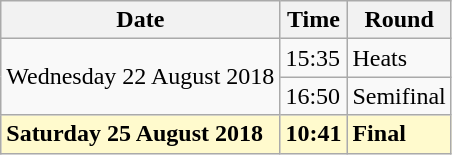<table class="wikitable">
<tr>
<th>Date</th>
<th>Time</th>
<th>Round</th>
</tr>
<tr>
<td rowspan=2>Wednesday 22 August 2018</td>
<td>15:35</td>
<td>Heats</td>
</tr>
<tr>
<td>16:50</td>
<td>Semifinal</td>
</tr>
<tr>
<td style=background:lemonchiffon><strong>Saturday 25 August 2018</strong></td>
<td style=background:lemonchiffon><strong>10:41</strong></td>
<td style=background:lemonchiffon><strong>Final</strong></td>
</tr>
</table>
